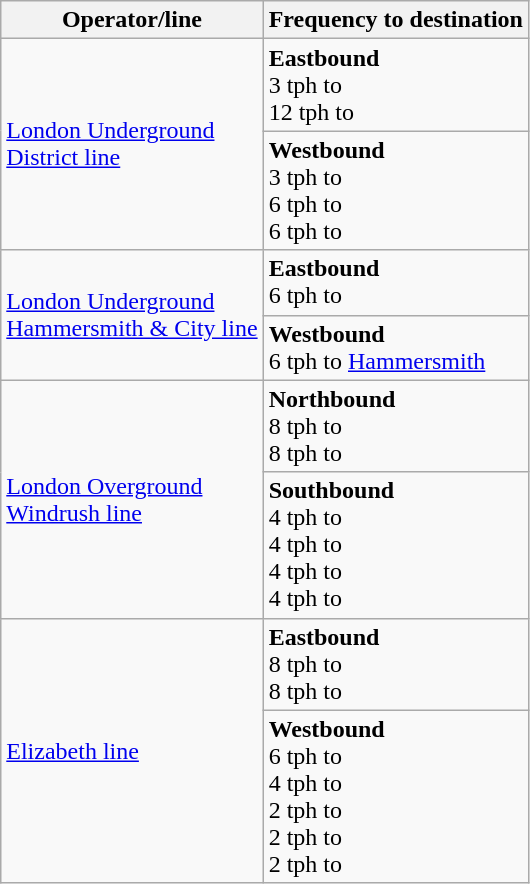<table class="wikitable">
<tr>
<th>Operator/line</th>
<th>Frequency to destination</th>
</tr>
<tr>
<td rowspan=2><a href='#'>London Underground</a> <br> <a href='#'>District line</a></td>
<td><strong>Eastbound</strong> <br> 3 tph to  <br> 12 tph to </td>
</tr>
<tr>
<td><strong>Westbound</strong> <br> 3 tph to  <br> 6 tph to  <br> 6 tph to </td>
</tr>
<tr>
<td rowspan=2><a href='#'>London Underground</a> <br> <a href='#'>Hammersmith & City line</a></td>
<td><strong>Eastbound</strong> <br> 6 tph to </td>
</tr>
<tr>
<td><strong>Westbound</strong> <br> 6 tph to <a href='#'>Hammersmith</a></td>
</tr>
<tr>
<td rowspan=2><a href='#'>London Overground</a> <br> <a href='#'>Windrush line</a></td>
<td><strong>Northbound</strong> <br> 8 tph to  <br> 8 tph to </td>
</tr>
<tr>
<td><strong>Southbound</strong> <br> 4 tph to  <br> 4 tph to  <br> 4 tph to  <br> 4 tph to </td>
</tr>
<tr>
<td rowspan=2><a href='#'>Elizabeth line</a></td>
<td><strong>Eastbound</strong> <br> 8 tph to  <br> 8 tph to </td>
</tr>
<tr>
<td><strong>Westbound</strong> <br> 6 tph to  <br> 4 tph to  <br> 2 tph to  <br> 2 tph to  <br> 2 tph to </td>
</tr>
</table>
